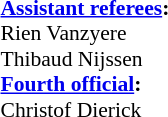<table style="width:100%; font-size:90%;">
<tr>
<td style="width:40%; vertical-align:top;"><br><strong><a href='#'>Assistant referees</a>:</strong>
<br>Rien Vanzyere
<br>Thibaud Nijssen
<br><strong><a href='#'>Fourth official</a>:</strong>
<br>Christof Dierick</td>
</tr>
</table>
